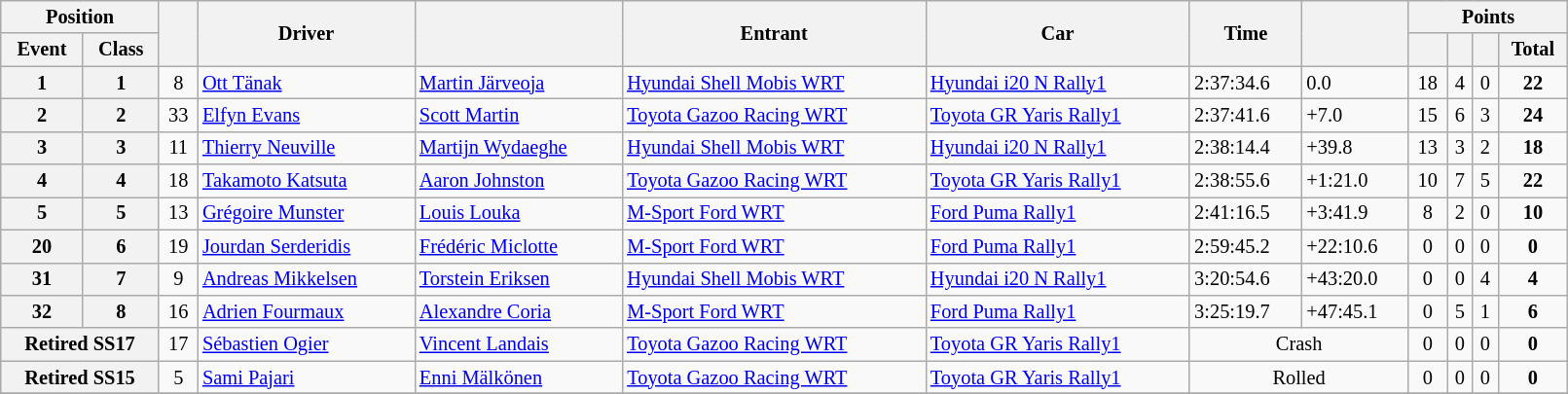<table class="wikitable" width=85% style="font-size:85%">
<tr>
<th colspan="2">Position</th>
<th rowspan="2"></th>
<th rowspan="2">Driver</th>
<th rowspan="2"></th>
<th rowspan="2">Entrant</th>
<th rowspan="2">Car</th>
<th rowspan="2">Time</th>
<th rowspan="2"></th>
<th colspan="4">Points</th>
</tr>
<tr>
<th>Event</th>
<th>Class</th>
<th></th>
<th></th>
<th><a href='#'></a></th>
<th>Total</th>
</tr>
<tr>
<th>1</th>
<th>1</th>
<td align="center">8</td>
<td><a href='#'>Ott Tänak</a></td>
<td><a href='#'>Martin Järveoja</a></td>
<td><a href='#'>Hyundai Shell Mobis WRT</a></td>
<td><a href='#'>Hyundai i20 N Rally1</a></td>
<td>2:37:34.6</td>
<td>0.0</td>
<td align="center">18</td>
<td align="center">4</td>
<td align="center">0</td>
<td align="center"><strong>22</strong></td>
</tr>
<tr>
<th>2</th>
<th>2</th>
<td align="center">33</td>
<td><a href='#'>Elfyn Evans</a></td>
<td><a href='#'>Scott Martin</a></td>
<td><a href='#'>Toyota Gazoo Racing WRT</a></td>
<td><a href='#'>Toyota GR Yaris Rally1</a></td>
<td>2:37:41.6</td>
<td>+7.0</td>
<td align="center">15</td>
<td align="center">6</td>
<td align="center">3</td>
<td align="center"><strong>24</strong></td>
</tr>
<tr>
<th>3</th>
<th>3</th>
<td align="center">11</td>
<td><a href='#'>Thierry Neuville</a></td>
<td><a href='#'>Martijn Wydaeghe</a></td>
<td><a href='#'>Hyundai Shell Mobis WRT</a></td>
<td><a href='#'>Hyundai i20 N Rally1</a></td>
<td>2:38:14.4</td>
<td>+39.8</td>
<td align="center">13</td>
<td align="center">3</td>
<td align="center">2</td>
<td align="center"><strong>18</strong></td>
</tr>
<tr>
<th>4</th>
<th>4</th>
<td align="center">18</td>
<td><a href='#'>Takamoto Katsuta</a></td>
<td><a href='#'>Aaron Johnston</a></td>
<td><a href='#'>Toyota Gazoo Racing WRT</a></td>
<td><a href='#'>Toyota GR Yaris Rally1</a></td>
<td>2:38:55.6</td>
<td>+1:21.0</td>
<td align="center">10</td>
<td align="center">7</td>
<td align="center">5</td>
<td align="center"><strong>22</strong></td>
</tr>
<tr>
<th>5</th>
<th>5</th>
<td align="center">13</td>
<td><a href='#'>Grégoire Munster</a></td>
<td><a href='#'>Louis Louka</a></td>
<td><a href='#'>M-Sport Ford WRT</a></td>
<td><a href='#'>Ford Puma Rally1</a></td>
<td>2:41:16.5</td>
<td>+3:41.9</td>
<td align="center">8</td>
<td align="center">2</td>
<td align="center">0</td>
<td align="center"><strong>10</strong></td>
</tr>
<tr>
<th>20</th>
<th>6</th>
<td align="center">19</td>
<td><a href='#'>Jourdan Serderidis</a></td>
<td><a href='#'>Frédéric Miclotte</a></td>
<td><a href='#'>M-Sport Ford WRT</a></td>
<td><a href='#'>Ford Puma Rally1</a></td>
<td>2:59:45.2</td>
<td>+22:10.6</td>
<td align="center">0</td>
<td align="center">0</td>
<td align="center">0</td>
<td align="center"><strong>0</strong></td>
</tr>
<tr>
<th>31</th>
<th>7</th>
<td align="center">9</td>
<td><a href='#'>Andreas Mikkelsen</a></td>
<td><a href='#'>Torstein Eriksen</a></td>
<td><a href='#'>Hyundai Shell Mobis WRT</a></td>
<td><a href='#'>Hyundai i20 N Rally1</a></td>
<td>3:20:54.6</td>
<td>+43:20.0</td>
<td align="center">0</td>
<td align="center">0</td>
<td align="center">4</td>
<td align="center"><strong>4</strong></td>
</tr>
<tr>
<th>32</th>
<th>8</th>
<td align="center">16</td>
<td><a href='#'>Adrien Fourmaux</a></td>
<td><a href='#'>Alexandre Coria</a></td>
<td><a href='#'>M-Sport Ford WRT</a></td>
<td><a href='#'>Ford Puma Rally1</a></td>
<td>3:25:19.7</td>
<td>+47:45.1</td>
<td align="center">0</td>
<td align="center">5</td>
<td align="center">1</td>
<td align="center"><strong>6</strong></td>
</tr>
<tr>
<th colspan="2">Retired SS17</th>
<td align="center">17</td>
<td><a href='#'>Sébastien Ogier</a></td>
<td><a href='#'>Vincent Landais</a></td>
<td><a href='#'>Toyota Gazoo Racing WRT</a></td>
<td><a href='#'>Toyota GR Yaris Rally1</a></td>
<td align="center" colspan="2">Crash</td>
<td align="center">0</td>
<td align="center">0</td>
<td align="center">0</td>
<td align="center"><strong>0</strong></td>
</tr>
<tr>
<th colspan="2">Retired SS15</th>
<td align="center">5</td>
<td><a href='#'>Sami Pajari</a></td>
<td><a href='#'>Enni Mälkönen</a></td>
<td><a href='#'>Toyota Gazoo Racing WRT</a></td>
<td><a href='#'>Toyota GR Yaris Rally1</a></td>
<td align="center" colspan="2">Rolled</td>
<td align="center">0</td>
<td align="center">0</td>
<td align="center">0</td>
<td align="center"><strong>0</strong></td>
</tr>
<tr>
</tr>
</table>
